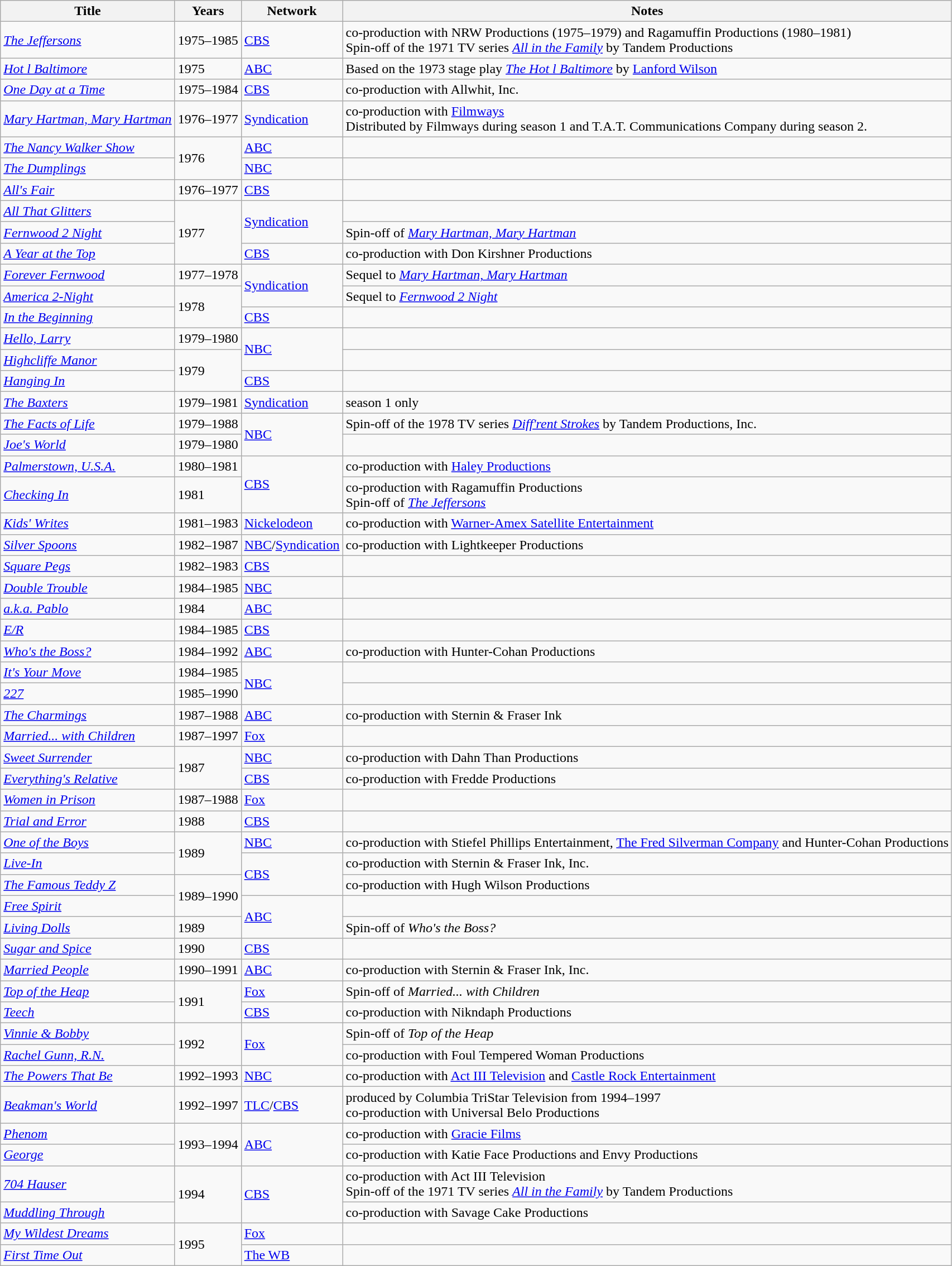<table class="wikitable sortable">
<tr>
<th>Title</th>
<th>Years</th>
<th>Network</th>
<th>Notes</th>
</tr>
<tr>
<td><em><a href='#'>The Jeffersons</a></em></td>
<td>1975–1985</td>
<td><a href='#'>CBS</a></td>
<td>co-production with NRW Productions (1975–1979) and Ragamuffin Productions (1980–1981)<br>Spin-off of the 1971 TV series <em><a href='#'>All in the Family</a></em> by Tandem Productions</td>
</tr>
<tr>
<td><em><a href='#'>Hot l Baltimore</a></em></td>
<td>1975</td>
<td><a href='#'>ABC</a></td>
<td>Based on the 1973 stage play <em><a href='#'>The Hot l Baltimore</a></em> by <a href='#'>Lanford Wilson</a></td>
</tr>
<tr>
<td><em><a href='#'>One Day at a Time</a></em></td>
<td>1975–1984</td>
<td><a href='#'>CBS</a></td>
<td>co-production with Allwhit, Inc.</td>
</tr>
<tr>
<td><em><a href='#'>Mary Hartman, Mary Hartman</a></em></td>
<td>1976–1977</td>
<td><a href='#'>Syndication</a></td>
<td>co-production with <a href='#'>Filmways</a><br>Distributed by Filmways during season 1 and T.A.T. Communications Company during season 2.</td>
</tr>
<tr>
<td><em><a href='#'>The Nancy Walker Show</a></em></td>
<td rowspan="2">1976</td>
<td><a href='#'>ABC</a></td>
<td></td>
</tr>
<tr>
<td><em><a href='#'>The Dumplings</a></em></td>
<td><a href='#'>NBC</a></td>
<td></td>
</tr>
<tr>
<td><em><a href='#'>All's Fair</a></em></td>
<td>1976–1977</td>
<td><a href='#'>CBS</a></td>
<td></td>
</tr>
<tr>
<td><em><a href='#'>All That Glitters</a></em></td>
<td rowspan="3">1977</td>
<td rowspan="2"><a href='#'>Syndication</a></td>
</tr>
<tr>
<td><em><a href='#'>Fernwood 2 Night</a></em></td>
<td>Spin-off of <em><a href='#'>Mary Hartman, Mary Hartman</a></em></td>
</tr>
<tr>
<td><em><a href='#'>A Year at the Top</a></em></td>
<td><a href='#'>CBS</a></td>
<td>co-production with Don Kirshner Productions</td>
</tr>
<tr>
<td><em><a href='#'>Forever Fernwood</a></em></td>
<td>1977–1978</td>
<td rowspan="2"><a href='#'>Syndication</a></td>
<td>Sequel to <em><a href='#'>Mary Hartman, Mary Hartman</a></em></td>
</tr>
<tr>
<td><em><a href='#'>America 2-Night</a></em></td>
<td rowspan="2">1978</td>
<td>Sequel to <em><a href='#'>Fernwood 2 Night</a></em></td>
</tr>
<tr>
<td><em><a href='#'>In the Beginning</a></em></td>
<td><a href='#'>CBS</a></td>
<td></td>
</tr>
<tr>
<td><em><a href='#'>Hello, Larry</a></em></td>
<td>1979–1980</td>
<td rowspan="2"><a href='#'>NBC</a></td>
<td></td>
</tr>
<tr>
<td><em><a href='#'>Highcliffe Manor</a></em></td>
<td rowspan="2">1979</td>
<td></td>
</tr>
<tr>
<td><em><a href='#'>Hanging In</a></em></td>
<td><a href='#'>CBS</a></td>
<td></td>
</tr>
<tr>
<td><em><a href='#'>The Baxters</a></em></td>
<td>1979–1981</td>
<td><a href='#'>Syndication</a></td>
<td>season 1 only </td>
</tr>
<tr>
<td><em><a href='#'>The Facts of Life</a></em></td>
<td>1979–1988</td>
<td rowspan="2"><a href='#'>NBC</a></td>
<td>Spin-off of the 1978 TV series <em><a href='#'>Diff'rent Strokes</a></em> by Tandem Productions, Inc.</td>
</tr>
<tr>
<td><em><a href='#'>Joe's World</a></em></td>
<td>1979–1980</td>
<td></td>
</tr>
<tr>
<td><em><a href='#'>Palmerstown, U.S.A.</a></em></td>
<td>1980–1981</td>
<td rowspan="2"><a href='#'>CBS</a></td>
<td>co-production with <a href='#'>Haley Productions</a></td>
</tr>
<tr>
<td><em><a href='#'>Checking In</a></em></td>
<td>1981</td>
<td>co-production with Ragamuffin Productions<br>Spin-off of <em><a href='#'>The Jeffersons</a></em></td>
</tr>
<tr>
<td><em><a href='#'>Kids' Writes</a></em></td>
<td>1981–1983</td>
<td><a href='#'>Nickelodeon</a></td>
<td>co-production with <a href='#'>Warner-Amex Satellite Entertainment</a></td>
</tr>
<tr>
<td><em><a href='#'>Silver Spoons</a></em></td>
<td>1982–1987</td>
<td><a href='#'>NBC</a>/<a href='#'>Syndication</a></td>
<td>co-production with Lightkeeper Productions </td>
</tr>
<tr>
<td><em><a href='#'>Square Pegs</a></em></td>
<td>1982–1983</td>
<td><a href='#'>CBS</a></td>
<td></td>
</tr>
<tr>
<td><em><a href='#'>Double Trouble</a></em></td>
<td>1984–1985</td>
<td><a href='#'>NBC</a></td>
<td></td>
</tr>
<tr>
<td><em><a href='#'>a.k.a. Pablo</a></em></td>
<td>1984</td>
<td><a href='#'>ABC</a></td>
<td></td>
</tr>
<tr>
<td><em><a href='#'>E/R</a></em></td>
<td>1984–1985</td>
<td><a href='#'>CBS</a></td>
<td></td>
</tr>
<tr>
<td><em><a href='#'>Who's the Boss?</a></em></td>
<td>1984–1992</td>
<td><a href='#'>ABC</a></td>
<td>co-production with Hunter-Cohan Productions </td>
</tr>
<tr>
<td><em><a href='#'>It's Your Move</a></em></td>
<td>1984–1985</td>
<td rowspan="2"><a href='#'>NBC</a></td>
<td></td>
</tr>
<tr>
<td><em><a href='#'>227</a></em></td>
<td>1985–1990</td>
<td></td>
</tr>
<tr>
<td><em><a href='#'>The Charmings</a></em></td>
<td>1987–1988</td>
<td><a href='#'>ABC</a></td>
<td>co-production with Sternin & Fraser Ink</td>
</tr>
<tr>
<td><em><a href='#'>Married... with Children</a></em></td>
<td>1987–1997</td>
<td><a href='#'>Fox</a></td>
<td></td>
</tr>
<tr>
<td><em><a href='#'>Sweet Surrender</a></em></td>
<td rowspan="2">1987</td>
<td><a href='#'>NBC</a></td>
<td>co-production with Dahn Than Productions</td>
</tr>
<tr>
<td><em><a href='#'>Everything's Relative</a></em></td>
<td><a href='#'>CBS</a></td>
<td>co-production with Fredde Productions</td>
</tr>
<tr>
<td><em><a href='#'>Women in Prison</a></em></td>
<td>1987–1988</td>
<td><a href='#'>Fox</a></td>
<td></td>
</tr>
<tr>
<td><em><a href='#'>Trial and Error</a></em></td>
<td>1988</td>
<td><a href='#'>CBS</a></td>
<td></td>
</tr>
<tr>
<td><em><a href='#'>One of the Boys</a></em></td>
<td rowspan="2">1989</td>
<td><a href='#'>NBC</a></td>
<td>co-production with Stiefel Phillips Entertainment, <a href='#'>The Fred Silverman Company</a> and Hunter-Cohan Productions</td>
</tr>
<tr>
<td><em><a href='#'>Live-In</a></em></td>
<td rowspan="2"><a href='#'>CBS</a></td>
<td>co-production with Sternin & Fraser Ink, Inc.</td>
</tr>
<tr>
<td><em><a href='#'>The Famous Teddy Z</a></em></td>
<td rowspan="2">1989–1990</td>
<td>co-production with Hugh Wilson Productions</td>
</tr>
<tr>
<td><em><a href='#'>Free Spirit</a></em></td>
<td rowspan="2"><a href='#'>ABC</a></td>
<td></td>
</tr>
<tr>
<td><em><a href='#'>Living Dolls</a></em></td>
<td>1989</td>
<td>Spin-off of <em>Who's the Boss?</em></td>
</tr>
<tr>
<td><em><a href='#'>Sugar and Spice</a></em></td>
<td>1990</td>
<td><a href='#'>CBS</a></td>
<td></td>
</tr>
<tr>
<td><em><a href='#'>Married People</a></em></td>
<td>1990–1991</td>
<td><a href='#'>ABC</a></td>
<td>co-production with Sternin & Fraser Ink, Inc.</td>
</tr>
<tr>
<td><em><a href='#'>Top of the Heap</a></em></td>
<td rowspan="2">1991</td>
<td><a href='#'>Fox</a></td>
<td>Spin-off of <em>Married... with Children</em></td>
</tr>
<tr>
<td><em><a href='#'>Teech</a></em></td>
<td><a href='#'>CBS</a></td>
<td>co-production with Nikndaph Productions</td>
</tr>
<tr>
<td><em><a href='#'>Vinnie & Bobby</a></em></td>
<td rowspan="2">1992</td>
<td rowspan="2"><a href='#'>Fox</a></td>
<td>Spin-off of <em>Top of the Heap</em></td>
</tr>
<tr>
<td><em><a href='#'>Rachel Gunn, R.N.</a></em></td>
<td>co-production with Foul Tempered Woman Productions</td>
</tr>
<tr>
<td><em><a href='#'>The Powers That Be</a></em></td>
<td>1992–1993</td>
<td><a href='#'>NBC</a></td>
<td>co-production with <a href='#'>Act III Television</a> and <a href='#'>Castle Rock Entertainment</a></td>
</tr>
<tr>
<td><em><a href='#'>Beakman's World</a></em></td>
<td>1992–1997</td>
<td><a href='#'>TLC</a>/<a href='#'>CBS</a></td>
<td>produced by Columbia TriStar Television from 1994–1997<br>co-production with Universal Belo Productions</td>
</tr>
<tr>
<td><em><a href='#'>Phenom</a></em></td>
<td rowspan="2">1993–1994</td>
<td rowspan="2"><a href='#'>ABC</a></td>
<td>co-production with <a href='#'>Gracie Films</a></td>
</tr>
<tr>
<td><em><a href='#'>George</a></em></td>
<td>co-production with Katie Face Productions and Envy Productions</td>
</tr>
<tr>
<td><em><a href='#'>704 Hauser</a></em></td>
<td rowspan="2">1994</td>
<td rowspan="2"><a href='#'>CBS</a></td>
<td>co-production with Act III Television<br>Spin-off of the 1971 TV series <em><a href='#'>All in the Family</a></em> by Tandem Productions</td>
</tr>
<tr>
<td><em><a href='#'>Muddling Through</a></em></td>
<td>co-production with Savage Cake Productions</td>
</tr>
<tr>
<td><em><a href='#'>My Wildest Dreams</a></em></td>
<td rowspan="2">1995</td>
<td><a href='#'>Fox</a></td>
<td></td>
</tr>
<tr>
<td><em><a href='#'>First Time Out</a></em></td>
<td><a href='#'>The WB</a></td>
<td></td>
</tr>
</table>
